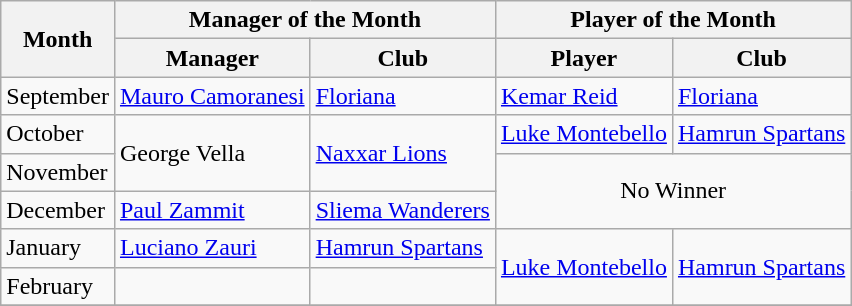<table class="wikitable">
<tr>
<th rowspan="2">Month</th>
<th colspan="2">Manager of the Month</th>
<th colspan="2">Player of the Month</th>
</tr>
<tr>
<th>Manager</th>
<th>Club</th>
<th>Player</th>
<th>Club</th>
</tr>
<tr>
<td>September</td>
<td> <a href='#'>Mauro Camoranesi</a></td>
<td><a href='#'>Floriana</a></td>
<td> <a href='#'>Kemar Reid</a></td>
<td><a href='#'>Floriana</a></td>
</tr>
<tr>
<td>October</td>
<td rowspan="2"> George Vella</td>
<td rowspan="2"><a href='#'>Naxxar Lions</a></td>
<td> <a href='#'>Luke Montebello</a></td>
<td><a href='#'>Hamrun Spartans</a></td>
</tr>
<tr>
<td>November</td>
<td rowspan="2"colspan=2 align="center">No Winner</td>
</tr>
<tr>
<td>December</td>
<td> <a href='#'>Paul Zammit</a></td>
<td><a href='#'>Sliema Wanderers</a></td>
</tr>
<tr>
<td>January</td>
<td> <a href='#'>Luciano Zauri</a></td>
<td><a href='#'>Hamrun Spartans</a></td>
<td rowspan="2"> <a href='#'>Luke Montebello</a></td>
<td rowspan="2"><a href='#'>Hamrun Spartans</a></td>
</tr>
<tr>
<td>February</td>
<td></td>
<td></td>
</tr>
<tr>
</tr>
</table>
